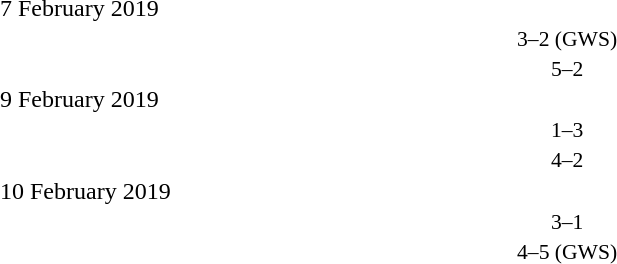<table style="width:100%;" cellspacing="1">
<tr>
<th width=25%></th>
<th width=2%></th>
<th width=6%></th>
<th width=2%></th>
<th width=25%></th>
</tr>
<tr>
<td>7 February 2019</td>
</tr>
<tr style=font-size:90%>
<td align=right></td>
<td></td>
<td align=center>3–2 (GWS)</td>
<td></td>
<td></td>
<td></td>
</tr>
<tr style=font-size:90%>
<td align=right></td>
<td></td>
<td align=center>5–2</td>
<td></td>
<td></td>
<td></td>
</tr>
<tr>
<td>9 February 2019</td>
</tr>
<tr style=font-size:90%>
<td align=right></td>
<td></td>
<td align=center>1–3</td>
<td></td>
<td></td>
<td></td>
</tr>
<tr style=font-size:90%>
<td align=right></td>
<td></td>
<td align=center>4–2</td>
<td></td>
<td></td>
<td></td>
</tr>
<tr>
<td>10 February 2019</td>
</tr>
<tr style=font-size:90%>
<td align=right></td>
<td></td>
<td align=center>3–1</td>
<td></td>
<td></td>
<td></td>
</tr>
<tr style=font-size:90%>
<td align=right></td>
<td></td>
<td align=center>4–5 (GWS)</td>
<td></td>
<td></td>
<td></td>
</tr>
</table>
